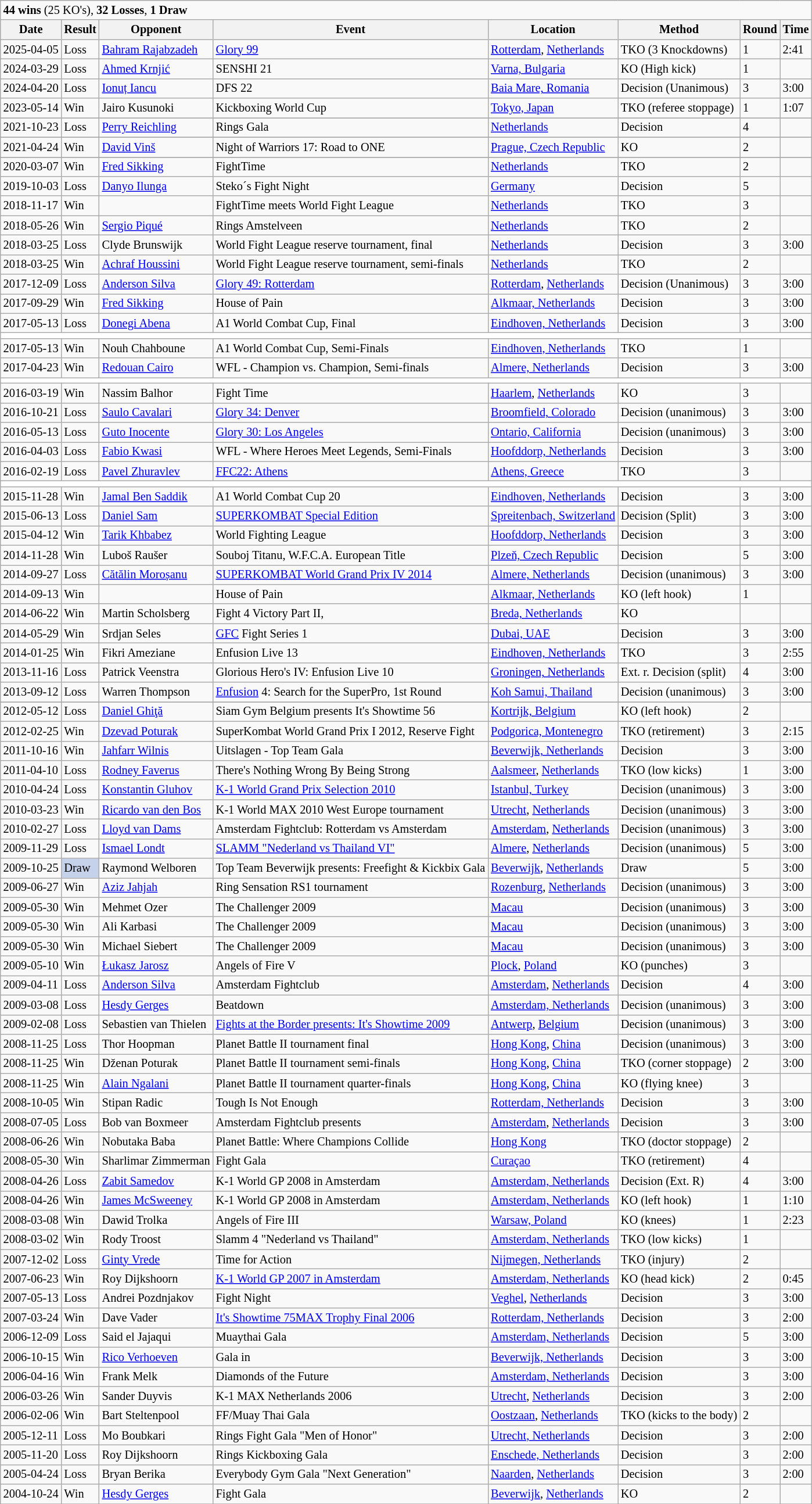<table class="wikitable" style="margin:0.5em auto; font-size:85%">
<tr>
<td style="text-align: left" colspan=8><strong>44 wins</strong> (25 KO's), <strong>32 Losses</strong>, <strong>1 Draw</strong></td>
</tr>
<tr>
<th align="center" style="border-style: none none solid solid;"><strong>Date</strong></th>
<th align="center" style="border-style: none none solid solid;"><strong>Result</strong></th>
<th align="center" style="border-style: none none solid solid;"><strong>Opponent</strong></th>
<th align="center" style="border-style: none none solid solid;"><strong>Event</strong></th>
<th align="center" style="border-style: none none solid solid;"><strong>Location</strong></th>
<th align="center" style="border-style: none none solid solid;"><strong>Method</strong></th>
<th align="center" style="border-style: none none solid solid;"><strong>Round</strong></th>
<th align="center" style="border-style: none none solid solid;"><strong>Time</strong></th>
</tr>
<tr>
<td>2025-04-05</td>
<td>Loss</td>
<td align=left> <a href='#'>Bahram Rajabzadeh</a></td>
<td><a href='#'>Glory 99</a></td>
<td><a href='#'>Rotterdam</a>, <a href='#'>Netherlands</a></td>
<td>TKO (3 Knockdowns)</td>
<td>1</td>
<td>2:41</td>
</tr>
<tr>
<td>2024-03-29</td>
<td>Loss</td>
<td> <a href='#'>Ahmed Krnjić</a></td>
<td>SENSHI 21</td>
<td><a href='#'>Varna, Bulgaria</a></td>
<td>KO (High kick)</td>
<td>1</td>
<td></td>
</tr>
<tr>
<td>2024-04-20</td>
<td>Loss</td>
<td> <a href='#'>Ionuț Iancu</a></td>
<td>DFS 22</td>
<td><a href='#'>Baia Mare, Romania</a></td>
<td>Decision (Unanimous)</td>
<td>3</td>
<td>3:00</td>
</tr>
<tr>
<td>2023-05-14</td>
<td>Win</td>
<td> Jairo Kusunoki</td>
<td>Kickboxing World Cup</td>
<td><a href='#'>Tokyo, Japan</a></td>
<td>TKO (referee stoppage)</td>
<td>1</td>
<td>1:07</td>
</tr>
<tr>
</tr>
<tr>
<td>2021-10-23</td>
<td>Loss</td>
<td> <a href='#'>Perry Reichling</a></td>
<td>Rings Gala</td>
<td><a href='#'>Netherlands</a></td>
<td>Decision</td>
<td>4</td>
<td></td>
</tr>
<tr>
</tr>
<tr>
<td>2021-04-24</td>
<td>Win</td>
<td> <a href='#'>David Vinš</a></td>
<td>Night of Warriors 17: Road to ONE</td>
<td><a href='#'>Prague, Czech Republic</a></td>
<td>KO</td>
<td>2</td>
<td></td>
</tr>
<tr>
</tr>
<tr>
<td>2020-03-07</td>
<td>Win</td>
<td> <a href='#'>Fred Sikking</a></td>
<td>FightTime</td>
<td><a href='#'>Netherlands</a></td>
<td>TKO</td>
<td>2</td>
<td></td>
</tr>
<tr>
<td>2019-10-03</td>
<td> Loss</td>
<td> <a href='#'>Danyo Ilunga</a></td>
<td>Steko´s Fight Night</td>
<td><a href='#'>Germany</a></td>
<td>Decision</td>
<td>5</td>
<td></td>
</tr>
<tr>
<td>2018-11-17</td>
<td>Win</td>
<td></td>
<td>FightTime meets World Fight League</td>
<td><a href='#'>Netherlands</a></td>
<td>TKO</td>
<td>3</td>
<td></td>
</tr>
<tr>
<td>2018-05-26</td>
<td>Win</td>
<td> <a href='#'>Sergio Piqué</a></td>
<td>Rings Amstelveen</td>
<td><a href='#'>Netherlands</a></td>
<td>TKO</td>
<td>2</td>
<td></td>
</tr>
<tr>
<td>2018-03-25</td>
<td>Loss</td>
<td> Clyde Brunswijk</td>
<td>World Fight League reserve tournament, final</td>
<td><a href='#'>Netherlands</a></td>
<td>Decision</td>
<td>3</td>
<td>3:00</td>
</tr>
<tr>
<td>2018-03-25</td>
<td>Win</td>
<td> <a href='#'>Achraf Houssini</a></td>
<td>World Fight League reserve tournament, semi-finals</td>
<td><a href='#'>Netherlands</a></td>
<td>TKO</td>
<td>2</td>
<td></td>
</tr>
<tr>
<td>2017-12-09</td>
<td>Loss</td>
<td> <a href='#'>Anderson Silva</a></td>
<td><a href='#'>Glory 49: Rotterdam</a></td>
<td><a href='#'>Rotterdam</a>, <a href='#'>Netherlands</a></td>
<td>Decision (Unanimous)</td>
<td>3</td>
<td>3:00</td>
</tr>
<tr>
<td>2017-09-29</td>
<td>Win</td>
<td> <a href='#'>Fred Sikking</a></td>
<td>House of Pain</td>
<td><a href='#'>Alkmaar, Netherlands</a></td>
<td>Decision</td>
<td>3</td>
<td>3:00</td>
</tr>
<tr>
<td>2017-05-13</td>
<td>Loss</td>
<td> <a href='#'>Donegi Abena</a></td>
<td>A1 World Combat Cup, Final</td>
<td><a href='#'>Eindhoven, Netherlands</a></td>
<td>Decision</td>
<td>3</td>
<td>3:00</td>
</tr>
<tr>
<th style=background:white colspan=9></th>
</tr>
<tr>
<td>2017-05-13</td>
<td>Win</td>
<td> Nouh Chahboune</td>
<td>A1 World Combat Cup, Semi-Finals</td>
<td><a href='#'>Eindhoven, Netherlands</a></td>
<td>TKO</td>
<td>1</td>
<td></td>
</tr>
<tr>
<td>2017-04-23</td>
<td>Win</td>
<td> <a href='#'>Redouan Cairo</a></td>
<td>WFL - Champion vs. Champion, Semi-finals</td>
<td><a href='#'>Almere, Netherlands</a></td>
<td>Decision</td>
<td>3</td>
<td>3:00</td>
</tr>
<tr>
<th style=background:white colspan=9></th>
</tr>
<tr>
<td>2016-03-19</td>
<td>Win</td>
<td> Nassim Balhor</td>
<td>Fight Time</td>
<td><a href='#'>Haarlem</a>, <a href='#'>Netherlands</a></td>
<td>KO</td>
<td>3</td>
<td></td>
</tr>
<tr>
<td>2016-10-21</td>
<td>Loss</td>
<td> <a href='#'>Saulo Cavalari</a></td>
<td><a href='#'>Glory 34: Denver</a></td>
<td><a href='#'>Broomfield, Colorado</a></td>
<td>Decision (unanimous)</td>
<td>3</td>
<td>3:00</td>
</tr>
<tr>
<td>2016-05-13</td>
<td>Loss</td>
<td> <a href='#'>Guto Inocente</a></td>
<td><a href='#'>Glory 30: Los Angeles</a></td>
<td><a href='#'>Ontario, California</a></td>
<td>Decision (unanimous)</td>
<td>3</td>
<td>3:00</td>
</tr>
<tr>
<td>2016-04-03</td>
<td>Loss</td>
<td> <a href='#'>Fabio Kwasi</a></td>
<td>WFL - Where Heroes Meet Legends, Semi-Finals</td>
<td><a href='#'>Hoofddorp, Netherlands</a></td>
<td>Decision</td>
<td>3</td>
<td>3:00</td>
</tr>
<tr>
<td>2016-02-19</td>
<td>Loss</td>
<td> <a href='#'>Pavel Zhuravlev</a></td>
<td><a href='#'>FFC22: Athens</a></td>
<td><a href='#'>Athens, Greece</a></td>
<td>TKO</td>
<td>3</td>
<td></td>
</tr>
<tr>
<th style=background:white colspan=9></th>
</tr>
<tr>
<td>2015-11-28</td>
<td>Win</td>
<td> <a href='#'>Jamal Ben Saddik</a></td>
<td>A1 World Combat Cup 20</td>
<td><a href='#'>Eindhoven, Netherlands</a></td>
<td>Decision</td>
<td>3</td>
<td>3:00</td>
</tr>
<tr>
<td>2015-06-13</td>
<td>Loss</td>
<td> <a href='#'>Daniel Sam</a></td>
<td><a href='#'>SUPERKOMBAT Special Edition</a></td>
<td><a href='#'>Spreitenbach, Switzerland</a></td>
<td>Decision (Split)</td>
<td>3</td>
<td>3:00</td>
</tr>
<tr>
<td>2015-04-12</td>
<td>Win</td>
<td> <a href='#'>Tarik Khbabez</a></td>
<td>World Fighting League</td>
<td><a href='#'>Hoofddorp, Netherlands</a></td>
<td>Decision</td>
<td>3</td>
<td>3:00</td>
</tr>
<tr>
<td>2014-11-28</td>
<td>Win</td>
<td> Luboš Raušer</td>
<td>Souboj Titanu, W.F.C.A. European Title</td>
<td><a href='#'>Plzeň, Czech Republic</a></td>
<td>Decision</td>
<td>5</td>
<td>3:00</td>
</tr>
<tr>
<td>2014-09-27</td>
<td>Loss</td>
<td> <a href='#'>Cătălin Moroșanu</a></td>
<td><a href='#'>SUPERKOMBAT World Grand Prix IV 2014</a></td>
<td><a href='#'>Almere, Netherlands</a></td>
<td>Decision (unanimous)</td>
<td>3</td>
<td>3:00</td>
</tr>
<tr>
<td>2014-09-13</td>
<td>Win</td>
<td> </td>
<td>House of Pain</td>
<td><a href='#'>Alkmaar, Netherlands</a></td>
<td>KO (left hook)</td>
<td>1</td>
<td></td>
</tr>
<tr>
<td>2014-06-22</td>
<td>Win</td>
<td> Martin Scholsberg</td>
<td>Fight 4 Victory Part II,</td>
<td><a href='#'>Breda, Netherlands</a></td>
<td>KO</td>
<td></td>
<td></td>
</tr>
<tr>
<td>2014-05-29</td>
<td>Win</td>
<td> Srdjan Seles</td>
<td><a href='#'>GFC</a> Fight Series 1</td>
<td><a href='#'>Dubai, UAE</a></td>
<td>Decision</td>
<td>3</td>
<td>3:00</td>
</tr>
<tr>
<td>2014-01-25</td>
<td>Win</td>
<td> Fikri Ameziane</td>
<td>Enfusion Live 13</td>
<td><a href='#'>Eindhoven, Netherlands</a></td>
<td>TKO</td>
<td>3</td>
<td>2:55</td>
</tr>
<tr>
<td>2013-11-16</td>
<td>Loss</td>
<td> Patrick Veenstra</td>
<td>Glorious Hero's IV: Enfusion Live 10</td>
<td><a href='#'>Groningen, Netherlands</a></td>
<td>Ext. r. Decision (split)</td>
<td>4</td>
<td>3:00</td>
</tr>
<tr>
<td>2013-09-12</td>
<td>Loss</td>
<td> Warren Thompson</td>
<td><a href='#'>Enfusion</a> 4: Search for the SuperPro, 1st Round</td>
<td><a href='#'>Koh Samui, Thailand</a></td>
<td>Decision (unanimous)</td>
<td>3</td>
<td>3:00</td>
</tr>
<tr>
</tr>
<tr>
<td>2012-05-12</td>
<td>Loss</td>
<td> <a href='#'>Daniel Ghiţă</a></td>
<td>Siam Gym Belgium presents It's Showtime 56</td>
<td><a href='#'>Kortrijk, Belgium</a></td>
<td>KO (left hook)</td>
<td>2</td>
<td></td>
</tr>
<tr>
<td>2012-02-25</td>
<td>Win</td>
<td> <a href='#'>Dzevad Poturak</a></td>
<td>SuperKombat World Grand Prix I 2012, Reserve Fight</td>
<td><a href='#'>Podgorica, Montenegro</a></td>
<td>TKO (retirement)</td>
<td>3</td>
<td>2:15</td>
</tr>
<tr>
<td>2011-10-16</td>
<td>Win</td>
<td> <a href='#'>Jahfarr Wilnis</a></td>
<td>Uitslagen - Top Team Gala</td>
<td><a href='#'>Beverwijk, Netherlands</a></td>
<td>Decision</td>
<td>3</td>
<td>3:00</td>
</tr>
<tr>
<td>2011-04-10</td>
<td>Loss</td>
<td> <a href='#'>Rodney Faverus</a></td>
<td>There's Nothing Wrong By Being Strong</td>
<td><a href='#'>Aalsmeer</a>, <a href='#'>Netherlands</a></td>
<td>TKO (low kicks)</td>
<td>1</td>
<td>3:00</td>
</tr>
<tr>
<td>2010-04-24</td>
<td>Loss</td>
<td> <a href='#'>Konstantin Gluhov</a></td>
<td><a href='#'>K-1 World Grand Prix Selection 2010</a></td>
<td><a href='#'>Istanbul, Turkey</a></td>
<td>Decision (unanimous)</td>
<td>3</td>
<td>3:00</td>
</tr>
<tr>
<td>2010-03-23</td>
<td>Win</td>
<td> <a href='#'>Ricardo van den Bos</a></td>
<td>K-1 World MAX 2010 West Europe tournament</td>
<td><a href='#'>Utrecht</a>, <a href='#'>Netherlands</a></td>
<td>Decision (unanimous)</td>
<td>3</td>
<td>3:00</td>
</tr>
<tr>
<td>2010-02-27</td>
<td>Loss</td>
<td> <a href='#'>Lloyd van Dams</a></td>
<td>Amsterdam Fightclub: Rotterdam vs Amsterdam</td>
<td><a href='#'>Amsterdam</a>, <a href='#'>Netherlands</a></td>
<td>Decision (unanimous)</td>
<td>3</td>
<td>3:00</td>
</tr>
<tr>
<td>2009-11-29</td>
<td>Loss</td>
<td> <a href='#'>Ismael Londt</a></td>
<td><a href='#'>SLAMM "Nederland vs Thailand VI"</a></td>
<td><a href='#'>Almere</a>, <a href='#'>Netherlands</a></td>
<td>Decision (unanimous)</td>
<td>5</td>
<td>3:00</td>
</tr>
<tr>
<td>2009-10-25</td>
<td style="background: #c5d2ea">Draw</td>
<td> Raymond Welboren</td>
<td>Top Team Beverwijk presents: Freefight & Kickbix Gala</td>
<td><a href='#'>Beverwijk</a>, <a href='#'>Netherlands</a></td>
<td>Draw</td>
<td>5</td>
<td>3:00</td>
</tr>
<tr>
<td>2009-06-27</td>
<td>Win</td>
<td> <a href='#'>Aziz Jahjah</a></td>
<td>Ring Sensation RS1 tournament</td>
<td><a href='#'>Rozenburg</a>, <a href='#'>Netherlands</a></td>
<td>Decision (unanimous)</td>
<td>3</td>
<td>3:00</td>
</tr>
<tr>
<td>2009-05-30</td>
<td>Win</td>
<td> Mehmet Ozer</td>
<td>The Challenger 2009</td>
<td><a href='#'>Macau</a></td>
<td>Decision (unanimous)</td>
<td>3</td>
<td>3:00</td>
</tr>
<tr>
<td>2009-05-30</td>
<td>Win</td>
<td> Ali Karbasi</td>
<td>The Challenger 2009</td>
<td><a href='#'>Macau</a></td>
<td>Decision (unanimous)</td>
<td>3</td>
<td>3:00</td>
</tr>
<tr>
<td>2009-05-30</td>
<td>Win</td>
<td> Michael Siebert</td>
<td>The Challenger 2009</td>
<td><a href='#'>Macau</a></td>
<td>Decision (unanimous)</td>
<td>3</td>
<td>3:00</td>
</tr>
<tr>
<td>2009-05-10</td>
<td>Win</td>
<td> <a href='#'>Łukasz Jarosz</a></td>
<td>Angels of Fire V</td>
<td><a href='#'>Plock</a>, <a href='#'>Poland</a></td>
<td>KO (punches)</td>
<td>3</td>
<td></td>
</tr>
<tr>
<td>2009-04-11</td>
<td>Loss</td>
<td> <a href='#'>Anderson Silva</a></td>
<td>Amsterdam Fightclub</td>
<td><a href='#'>Amsterdam</a>, <a href='#'>Netherlands</a></td>
<td>Decision</td>
<td>4</td>
<td>3:00</td>
</tr>
<tr>
<td>2009-03-08</td>
<td>Loss</td>
<td> <a href='#'>Hesdy Gerges</a></td>
<td>Beatdown</td>
<td><a href='#'>Amsterdam, Netherlands</a></td>
<td>Decision (unanimous)</td>
<td>3</td>
<td>3:00</td>
</tr>
<tr>
<td>2009-02-08</td>
<td>Loss</td>
<td> Sebastien van Thielen</td>
<td><a href='#'>Fights at the Border presents: It's Showtime 2009</a></td>
<td><a href='#'>Antwerp</a>, <a href='#'>Belgium</a></td>
<td>Decision (unanimous)</td>
<td>3</td>
<td>3:00</td>
</tr>
<tr>
<td>2008-11-25</td>
<td> Loss</td>
<td> Thor Hoopman</td>
<td>Planet Battle II tournament final</td>
<td><a href='#'>Hong Kong</a>, <a href='#'>China</a></td>
<td>Decision (unanimous)</td>
<td>3</td>
<td>3:00</td>
</tr>
<tr>
<td>2008-11-25</td>
<td>Win</td>
<td> Dženan Poturak</td>
<td>Planet Battle II tournament semi-finals</td>
<td><a href='#'>Hong Kong</a>, <a href='#'>China</a></td>
<td>TKO (corner stoppage)</td>
<td>2</td>
<td>3:00</td>
</tr>
<tr>
<td>2008-11-25</td>
<td>Win</td>
<td> <a href='#'>Alain Ngalani</a></td>
<td>Planet Battle II tournament quarter-finals</td>
<td><a href='#'>Hong Kong</a>, <a href='#'>China</a></td>
<td>KO (flying knee)</td>
<td>3</td>
<td></td>
</tr>
<tr>
<td>2008-10-05</td>
<td>Win</td>
<td> Stipan Radic</td>
<td>Tough Is Not Enough</td>
<td><a href='#'>Rotterdam, Netherlands</a></td>
<td>Decision</td>
<td>3</td>
<td>3:00</td>
</tr>
<tr>
<td>2008-07-05</td>
<td>Loss</td>
<td> Bob van Boxmeer</td>
<td>Amsterdam Fightclub presents</td>
<td><a href='#'>Amsterdam</a>, <a href='#'>Netherlands</a></td>
<td>Decision</td>
<td>3</td>
<td>3:00</td>
</tr>
<tr>
<td>2008-06-26</td>
<td>Win</td>
<td> Nobutaka Baba</td>
<td>Planet Battle: Where Champions Collide</td>
<td><a href='#'>Hong Kong</a></td>
<td>TKO (doctor stoppage)</td>
<td>2</td>
<td></td>
</tr>
<tr>
<td>2008-05-30</td>
<td>Win</td>
<td> Sharlimar Zimmerman</td>
<td>Fight Gala</td>
<td><a href='#'>Curaçao</a></td>
<td>TKO (retirement)</td>
<td>4</td>
<td></td>
</tr>
<tr>
<td>2008-04-26</td>
<td>Loss</td>
<td> <a href='#'>Zabit Samedov</a></td>
<td>K-1 World GP 2008 in Amsterdam</td>
<td><a href='#'>Amsterdam, Netherlands</a></td>
<td>Decision (Ext. R)</td>
<td>4</td>
<td>3:00</td>
</tr>
<tr>
<td>2008-04-26</td>
<td>Win</td>
<td> <a href='#'>James McSweeney</a></td>
<td>K-1 World GP 2008 in Amsterdam</td>
<td><a href='#'>Amsterdam, Netherlands</a></td>
<td>KO (left hook)</td>
<td>1</td>
<td>1:10</td>
</tr>
<tr>
<td>2008-03-08</td>
<td>Win</td>
<td> Dawid Trolka</td>
<td>Angels of Fire III</td>
<td><a href='#'>Warsaw, Poland</a></td>
<td>KO (knees)</td>
<td>1</td>
<td>2:23</td>
</tr>
<tr>
<td>2008-03-02</td>
<td>Win</td>
<td> Rody Troost</td>
<td>Slamm 4 "Nederland vs Thailand"</td>
<td><a href='#'>Amsterdam, Netherlands</a></td>
<td>TKO (low kicks)</td>
<td>1</td>
<td></td>
</tr>
<tr 1:01>
<td>2007-12-02</td>
<td>Loss</td>
<td> <a href='#'>Ginty Vrede</a></td>
<td>Time for Action</td>
<td><a href='#'>Nijmegen, Netherlands</a></td>
<td>TKO (injury)</td>
<td>2</td>
<td></td>
</tr>
<tr>
<td>2007-06-23</td>
<td>Win</td>
<td> Roy Dijkshoorn</td>
<td><a href='#'>K-1 World GP 2007 in Amsterdam</a></td>
<td><a href='#'>Amsterdam, Netherlands</a></td>
<td>KO (head kick)</td>
<td>2</td>
<td>0:45</td>
</tr>
<tr>
<td>2007-05-13</td>
<td>Loss</td>
<td> Andrei Pozdnjakov</td>
<td>Fight Night</td>
<td><a href='#'>Veghel</a>, <a href='#'>Netherlands</a></td>
<td>Decision</td>
<td>3</td>
<td>3:00</td>
</tr>
<tr>
<td>2007-03-24</td>
<td>Win</td>
<td> Dave Vader</td>
<td><a href='#'>It's Showtime 75MAX Trophy Final 2006</a></td>
<td><a href='#'>Rotterdam, Netherlands</a></td>
<td>Decision</td>
<td>3</td>
<td>2:00</td>
</tr>
<tr>
<td>2006-12-09</td>
<td>Loss</td>
<td> Said el Jajaqui</td>
<td>Muaythai Gala</td>
<td><a href='#'>Amsterdam, Netherlands</a></td>
<td>Decision</td>
<td>5</td>
<td>3:00</td>
</tr>
<tr>
<td>2006-10-15</td>
<td>Win</td>
<td> <a href='#'>Rico Verhoeven</a></td>
<td>Gala in</td>
<td><a href='#'>Beverwijk, Netherlands</a></td>
<td>Decision</td>
<td>3</td>
<td>3:00</td>
</tr>
<tr>
<td>2006-04-16</td>
<td>Win</td>
<td> Frank Melk</td>
<td>Diamonds of the Future</td>
<td><a href='#'>Amsterdam, Netherlands</a></td>
<td>Decision</td>
<td>3</td>
<td>3:00</td>
</tr>
<tr>
<td>2006-03-26</td>
<td>Win</td>
<td> Sander Duyvis</td>
<td>K-1 MAX Netherlands 2006</td>
<td><a href='#'>Utrecht</a>, <a href='#'>Netherlands</a></td>
<td>Decision</td>
<td>3</td>
<td>2:00</td>
</tr>
<tr>
<td>2006-02-06</td>
<td>Win</td>
<td> Bart Steltenpool</td>
<td>FF/Muay Thai Gala</td>
<td><a href='#'>Oostzaan</a>, <a href='#'>Netherlands</a></td>
<td>TKO (kicks to the body)</td>
<td>2</td>
<td></td>
</tr>
<tr>
<td>2005-12-11</td>
<td>Loss</td>
<td> Mo Boubkari</td>
<td>Rings Fight Gala "Men of Honor"</td>
<td><a href='#'>Utrecht, Netherlands</a></td>
<td>Decision</td>
<td>3</td>
<td>2:00</td>
</tr>
<tr>
<td>2005-11-20</td>
<td>Loss</td>
<td> Roy Dijkshoorn</td>
<td>Rings Kickboxing Gala</td>
<td><a href='#'>Enschede, Netherlands</a></td>
<td>Decision</td>
<td>3</td>
<td>2:00</td>
</tr>
<tr>
<td>2005-04-24</td>
<td>Loss</td>
<td> Bryan Berika</td>
<td>Everybody Gym Gala "Next Generation"</td>
<td><a href='#'>Naarden</a>, <a href='#'>Netherlands</a></td>
<td>Decision</td>
<td>3</td>
<td>2:00</td>
</tr>
<tr>
<td>2004-10-24</td>
<td>Win</td>
<td> <a href='#'>Hesdy Gerges</a></td>
<td>Fight Gala</td>
<td><a href='#'>Beverwijk</a>, <a href='#'>Netherlands</a></td>
<td>KO</td>
<td>2</td>
<td></td>
</tr>
<tr>
</tr>
</table>
